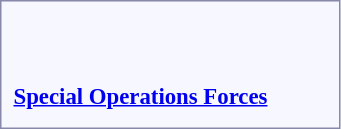<table style="border:1px solid #8888aa; background-color:#f7f8ff; padding:5px; font-size:95%; margin: 0px 12px 12px 0px;">
<tr style="text-align:center;">
<td rowspan=2><strong></strong></td>
<td colspan=3></td>
<td colspan=3></td>
<td colspan=2></td>
<td colspan=2></td>
<td colspan=6></td>
<td colspan=6></td>
<td colspan=4></td>
<td colspan=2></td>
<td colspan=6></td>
<td colspan=2></td>
</tr>
<tr style="text-align:center;">
<td colspan=3><br></td>
<td colspan=3><br></td>
<td colspan=2><br></td>
<td colspan=2><br></td>
<td colspan=6><br></td>
<td colspan=6><br></td>
<td colspan=4><br></td>
<td colspan=2><br></td>
<td colspan=6><br></td>
<td colspan=2><br><br></td>
</tr>
<tr style="text-align:center;">
<td rowspan=2><strong> <a href='#'>Special Operations Forces</a></strong></td>
<td colspan=3></td>
<td colspan=3></td>
<td colspan=2></td>
<td colspan=2></td>
<td colspan=6></td>
<td colspan=6></td>
<td colspan=4></td>
<td colspan=2></td>
<td colspan=6></td>
<td colspan=2></td>
</tr>
<tr style="text-align:center;">
<td colspan=3><br></td>
<td colspan=3><br></td>
<td colspan=2><br></td>
<td colspan=2><br></td>
<td colspan=6><br></td>
<td colspan=6><br></td>
<td colspan=4><br></td>
<td colspan=2><br></td>
<td colspan=6><br></td>
<td colspan=2><br></td>
</tr>
<tr>
</tr>
</table>
